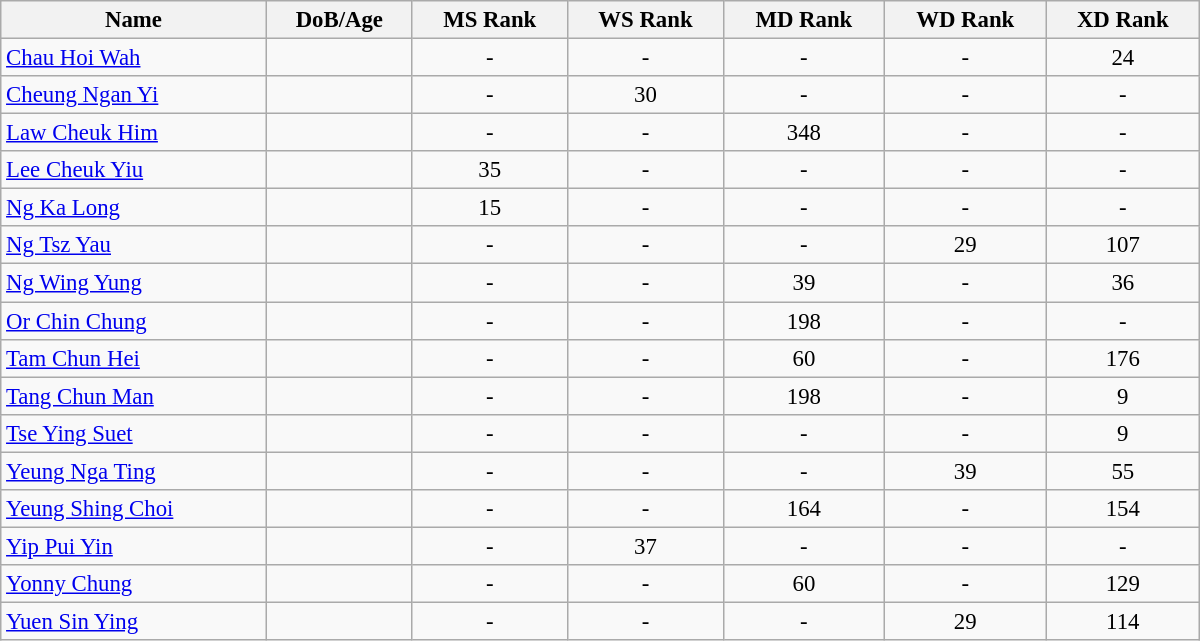<table class="wikitable"  style="width:800px; font-size:95%; text-align:center">
<tr>
<th align="left">Name</th>
<th align="left">DoB/Age</th>
<th align="left">MS Rank</th>
<th align="left">WS Rank</th>
<th align="left">MD Rank</th>
<th align="left">WD Rank</th>
<th align="left">XD Rank</th>
</tr>
<tr>
<td align="left"><a href='#'>Chau Hoi Wah</a></td>
<td align="left"></td>
<td>-</td>
<td>-</td>
<td>-</td>
<td>-</td>
<td>24</td>
</tr>
<tr>
<td align="left"><a href='#'>Cheung Ngan Yi</a></td>
<td align="left"></td>
<td>-</td>
<td>30</td>
<td>-</td>
<td>-</td>
<td>-</td>
</tr>
<tr>
<td align="left"><a href='#'>Law Cheuk Him</a></td>
<td align="left"></td>
<td>-</td>
<td>-</td>
<td>348</td>
<td>-</td>
<td>-</td>
</tr>
<tr>
<td align="left"><a href='#'>Lee Cheuk Yiu</a></td>
<td align="left"></td>
<td>35</td>
<td>-</td>
<td>-</td>
<td>-</td>
<td>-</td>
</tr>
<tr>
<td align="left"><a href='#'>Ng Ka Long</a></td>
<td align="left"></td>
<td>15</td>
<td>-</td>
<td>-</td>
<td>-</td>
<td>-</td>
</tr>
<tr>
<td align="left"><a href='#'>Ng Tsz Yau</a></td>
<td align="left"></td>
<td>-</td>
<td>-</td>
<td>-</td>
<td>29</td>
<td>107</td>
</tr>
<tr>
<td align="left"><a href='#'>Ng Wing Yung</a></td>
<td align="left"></td>
<td>-</td>
<td>-</td>
<td>39</td>
<td>-</td>
<td>36</td>
</tr>
<tr>
<td align="left"><a href='#'>Or Chin Chung</a></td>
<td align="left"></td>
<td>-</td>
<td>-</td>
<td>198</td>
<td>-</td>
<td>-</td>
</tr>
<tr>
<td align="left"><a href='#'>Tam Chun Hei</a></td>
<td align="left"></td>
<td>-</td>
<td>-</td>
<td>60</td>
<td>-</td>
<td>176</td>
</tr>
<tr>
<td align="left"><a href='#'>Tang Chun Man</a></td>
<td align="left"></td>
<td>-</td>
<td>-</td>
<td>198</td>
<td>-</td>
<td>9</td>
</tr>
<tr>
<td align="left"><a href='#'>Tse Ying Suet</a></td>
<td align="left"></td>
<td>-</td>
<td>-</td>
<td>-</td>
<td>-</td>
<td>9</td>
</tr>
<tr>
<td align="left"><a href='#'>Yeung Nga Ting</a></td>
<td align="left"></td>
<td>-</td>
<td>-</td>
<td>-</td>
<td>39</td>
<td>55</td>
</tr>
<tr>
<td align="left"><a href='#'>Yeung Shing Choi</a></td>
<td align="left"></td>
<td>-</td>
<td>-</td>
<td>164</td>
<td>-</td>
<td>154</td>
</tr>
<tr>
<td align="left"><a href='#'>Yip Pui Yin</a></td>
<td align="left"></td>
<td>-</td>
<td>37</td>
<td>-</td>
<td>-</td>
<td>-</td>
</tr>
<tr>
<td align="left"><a href='#'>Yonny Chung</a></td>
<td align="left"></td>
<td>-</td>
<td>-</td>
<td>60</td>
<td>-</td>
<td>129</td>
</tr>
<tr>
<td align="left"><a href='#'>Yuen Sin Ying</a></td>
<td align="left"></td>
<td>-</td>
<td>-</td>
<td>-</td>
<td>29</td>
<td>114</td>
</tr>
</table>
